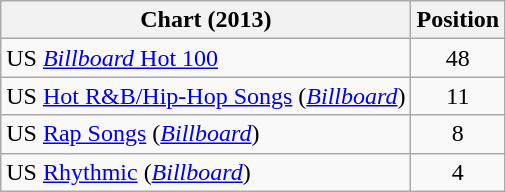<table class="wikitable">
<tr>
<th scope="col">Chart (2013)</th>
<th scope="col">Position</th>
</tr>
<tr>
<td>US <a href='#'><em>Billboard</em> Hot 100</a></td>
<td style="text-align:center;">48</td>
</tr>
<tr>
<td>US <a href='#'>Hot R&B/Hip-Hop Songs</a> (<em><a href='#'>Billboard</a></em>)</td>
<td style="text-align:center;">11</td>
</tr>
<tr>
<td>US <a href='#'>Rap Songs</a> (<em><a href='#'>Billboard</a></em>)</td>
<td style="text-align:center;">8</td>
</tr>
<tr>
<td>US <a href='#'>Rhythmic</a> (<em><a href='#'>Billboard</a></em>)</td>
<td style="text-align:center;">4</td>
</tr>
</table>
